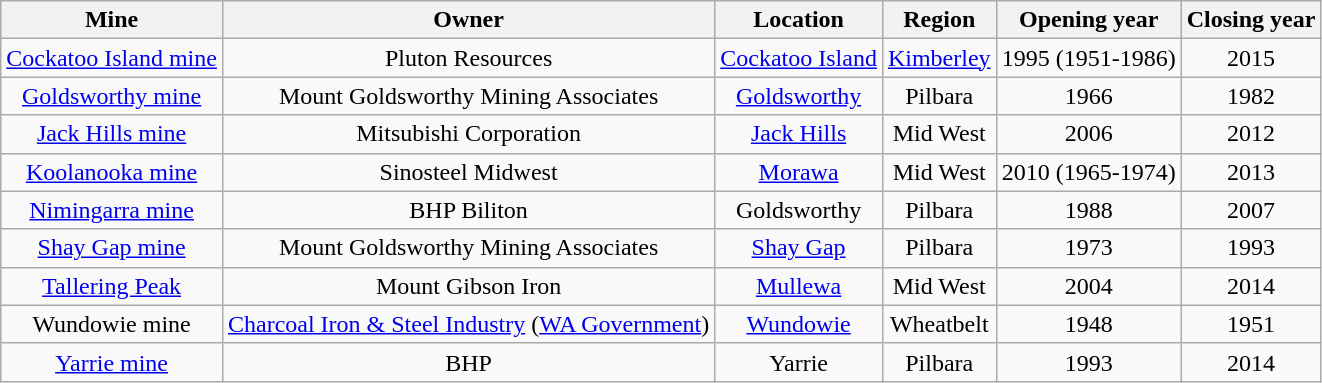<table class="sortable wikitable">
<tr>
<th>Mine</th>
<th>Owner</th>
<th>Location</th>
<th>Region</th>
<th>Opening year</th>
<th>Closing year</th>
</tr>
<tr align="center">
<td><a href='#'>Cockatoo Island mine</a></td>
<td>Pluton Resources</td>
<td><a href='#'>Cockatoo Island</a></td>
<td><a href='#'>Kimberley</a></td>
<td>1995 (1951-1986)</td>
<td>2015</td>
</tr>
<tr align="center">
<td><a href='#'>Goldsworthy mine</a></td>
<td>Mount Goldsworthy Mining Associates</td>
<td><a href='#'>Goldsworthy</a></td>
<td>Pilbara</td>
<td>1966</td>
<td>1982</td>
</tr>
<tr align="center">
<td><a href='#'>Jack Hills mine</a></td>
<td>Mitsubishi Corporation</td>
<td><a href='#'>Jack Hills</a></td>
<td>Mid West</td>
<td>2006</td>
<td>2012</td>
</tr>
<tr align="center">
<td><a href='#'>Koolanooka mine</a></td>
<td>Sinosteel Midwest</td>
<td><a href='#'>Morawa</a></td>
<td>Mid West</td>
<td>2010 (1965-1974)</td>
<td>2013</td>
</tr>
<tr align="center">
<td><a href='#'>Nimingarra mine</a></td>
<td>BHP Biliton</td>
<td>Goldsworthy</td>
<td>Pilbara</td>
<td>1988</td>
<td>2007</td>
</tr>
<tr align="center">
<td><a href='#'>Shay Gap mine</a></td>
<td>Mount Goldsworthy Mining Associates</td>
<td><a href='#'>Shay Gap</a></td>
<td>Pilbara</td>
<td>1973</td>
<td>1993</td>
</tr>
<tr align="center">
<td><a href='#'>Tallering Peak</a></td>
<td>Mount Gibson Iron</td>
<td><a href='#'>Mullewa</a></td>
<td>Mid West</td>
<td>2004</td>
<td>2014</td>
</tr>
<tr align="center">
<td>Wundowie mine</td>
<td><a href='#'>Charcoal Iron & Steel Industry</a> (<a href='#'>WA Government</a>)</td>
<td><a href='#'>Wundowie</a></td>
<td>Wheatbelt</td>
<td>1948</td>
<td>1951</td>
</tr>
<tr align="center">
<td><a href='#'>Yarrie mine</a></td>
<td>BHP</td>
<td>Yarrie</td>
<td>Pilbara</td>
<td>1993</td>
<td>2014</td>
</tr>
</table>
